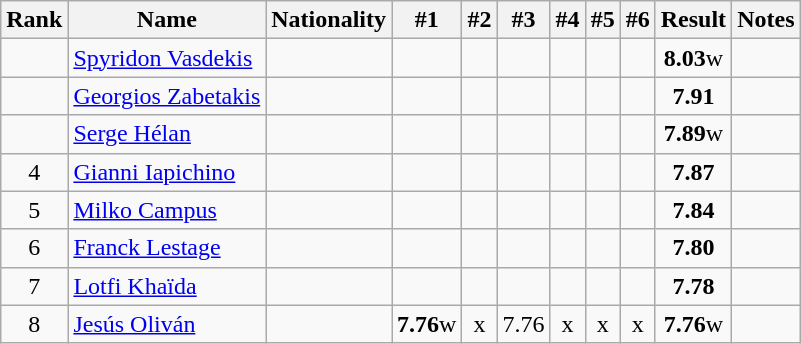<table class="wikitable sortable" style="text-align:center">
<tr>
<th>Rank</th>
<th>Name</th>
<th>Nationality</th>
<th>#1</th>
<th>#2</th>
<th>#3</th>
<th>#4</th>
<th>#5</th>
<th>#6</th>
<th>Result</th>
<th>Notes</th>
</tr>
<tr>
<td></td>
<td align=left><a href='#'>Spyridon Vasdekis</a></td>
<td align=left></td>
<td></td>
<td></td>
<td></td>
<td></td>
<td></td>
<td></td>
<td><strong>8.03</strong>w</td>
<td></td>
</tr>
<tr>
<td></td>
<td align=left><a href='#'>Georgios Zabetakis</a></td>
<td align=left></td>
<td></td>
<td></td>
<td></td>
<td></td>
<td></td>
<td></td>
<td><strong>7.91</strong></td>
<td></td>
</tr>
<tr>
<td></td>
<td align=left><a href='#'>Serge Hélan</a></td>
<td align=left></td>
<td></td>
<td></td>
<td></td>
<td></td>
<td></td>
<td></td>
<td><strong>7.89</strong>w</td>
<td></td>
</tr>
<tr>
<td>4</td>
<td align=left><a href='#'>Gianni Iapichino</a></td>
<td align=left></td>
<td></td>
<td></td>
<td></td>
<td></td>
<td></td>
<td></td>
<td><strong>7.87</strong></td>
<td></td>
</tr>
<tr>
<td>5</td>
<td align=left><a href='#'>Milko Campus</a></td>
<td align=left></td>
<td></td>
<td></td>
<td></td>
<td></td>
<td></td>
<td></td>
<td><strong>7.84</strong></td>
<td></td>
</tr>
<tr>
<td>6</td>
<td align=left><a href='#'>Franck Lestage</a></td>
<td align=left></td>
<td></td>
<td></td>
<td></td>
<td></td>
<td></td>
<td></td>
<td><strong>7.80</strong></td>
<td></td>
</tr>
<tr>
<td>7</td>
<td align=left><a href='#'>Lotfi Khaïda</a></td>
<td align=left></td>
<td></td>
<td></td>
<td></td>
<td></td>
<td></td>
<td></td>
<td><strong>7.78</strong></td>
<td></td>
</tr>
<tr>
<td>8</td>
<td align=left><a href='#'>Jesús Oliván</a></td>
<td align=left></td>
<td><strong>7.76</strong>w</td>
<td>x</td>
<td>7.76</td>
<td>x</td>
<td>x</td>
<td>x</td>
<td><strong>7.76</strong>w</td>
<td></td>
</tr>
</table>
